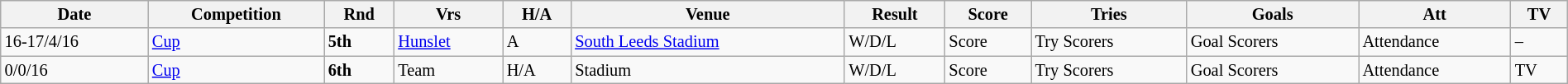<table class="wikitable"  style="font-size:85%; width:100%;">
<tr>
<th>Date</th>
<th>Competition</th>
<th>Rnd</th>
<th>Vrs</th>
<th>H/A</th>
<th>Venue</th>
<th>Result</th>
<th>Score</th>
<th>Tries</th>
<th>Goals</th>
<th>Att</th>
<th>TV</th>
</tr>
<tr>
<td>16-17/4/16</td>
<td><a href='#'>Cup</a></td>
<td><strong>5th</strong></td>
<td><a href='#'>Hunslet</a></td>
<td>A</td>
<td><a href='#'>South Leeds Stadium</a></td>
<td>W/D/L</td>
<td>Score</td>
<td>Try Scorers</td>
<td>Goal Scorers</td>
<td>Attendance</td>
<td>–</td>
</tr>
<tr>
<td>0/0/16</td>
<td><a href='#'>Cup</a></td>
<td><strong>6th</strong></td>
<td>Team</td>
<td>H/A</td>
<td>Stadium</td>
<td>W/D/L</td>
<td>Score</td>
<td>Try Scorers</td>
<td>Goal Scorers</td>
<td>Attendance</td>
<td>TV</td>
</tr>
</table>
